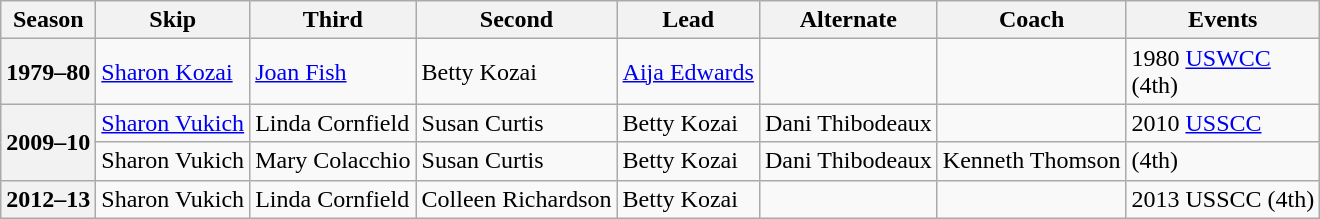<table class="wikitable">
<tr>
<th scope="col">Season</th>
<th scope="col">Skip</th>
<th scope="col">Third</th>
<th scope="col">Second</th>
<th scope="col">Lead</th>
<th scope="col">Alternate</th>
<th scope="col">Coach</th>
<th scope="col">Events</th>
</tr>
<tr>
<th scope="row">1979–80</th>
<td><a href='#'>Sharon Kozai</a></td>
<td><a href='#'>Joan Fish</a></td>
<td>Betty Kozai</td>
<td><a href='#'>Aija Edwards</a></td>
<td></td>
<td></td>
<td>1980 <a href='#'>USWCC</a> <br> (4th)</td>
</tr>
<tr>
<th scope="row" rowspan=2>2009–10</th>
<td><a href='#'>Sharon Vukich</a></td>
<td>Linda Cornfield</td>
<td>Susan Curtis</td>
<td>Betty Kozai</td>
<td>Dani Thibodeaux</td>
<td></td>
<td>2010 <a href='#'>USSCC</a> </td>
</tr>
<tr>
<td>Sharon Vukich</td>
<td>Mary Colacchio</td>
<td>Susan Curtis</td>
<td>Betty Kozai</td>
<td>Dani Thibodeaux</td>
<td>Kenneth Thomson</td>
<td> (4th)</td>
</tr>
<tr>
<th scope="row">2012–13</th>
<td>Sharon Vukich</td>
<td>Linda Cornfield</td>
<td>Colleen Richardson</td>
<td>Betty Kozai</td>
<td></td>
<td></td>
<td>2013 USSCC (4th)</td>
</tr>
</table>
